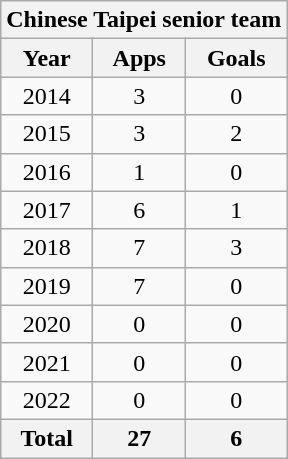<table class="wikitable" style="text-align:center">
<tr>
<th colspan="4">Chinese Taipei senior team</th>
</tr>
<tr>
<th>Year</th>
<th>Apps</th>
<th>Goals</th>
</tr>
<tr>
<td>2014</td>
<td>3</td>
<td>0</td>
</tr>
<tr>
<td>2015</td>
<td>3</td>
<td>2</td>
</tr>
<tr>
<td>2016</td>
<td>1</td>
<td>0</td>
</tr>
<tr>
<td>2017</td>
<td>6</td>
<td>1</td>
</tr>
<tr>
<td>2018</td>
<td>7</td>
<td>3</td>
</tr>
<tr>
<td>2019</td>
<td>7</td>
<td>0</td>
</tr>
<tr>
<td>2020</td>
<td>0</td>
<td>0</td>
</tr>
<tr>
<td>2021</td>
<td>0</td>
<td>0</td>
</tr>
<tr>
<td>2022</td>
<td>0</td>
<td>0</td>
</tr>
<tr>
<th>Total</th>
<th>27</th>
<th>6</th>
</tr>
</table>
